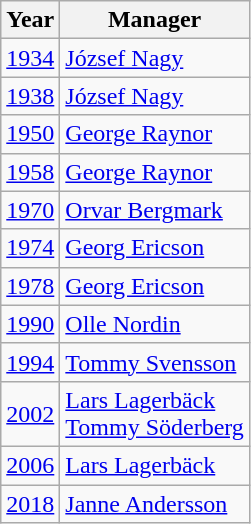<table class="wikitable">
<tr>
<th>Year</th>
<th>Manager</th>
</tr>
<tr>
<td align=center><a href='#'>1934</a></td>
<td> <a href='#'>József Nagy</a></td>
</tr>
<tr>
<td align=center><a href='#'>1938</a></td>
<td> <a href='#'>József Nagy</a></td>
</tr>
<tr>
<td align=center><a href='#'>1950</a></td>
<td> <a href='#'>George Raynor</a></td>
</tr>
<tr>
<td align=center><a href='#'>1958</a></td>
<td> <a href='#'>George Raynor</a></td>
</tr>
<tr>
<td align=center><a href='#'>1970</a></td>
<td> <a href='#'>Orvar Bergmark</a></td>
</tr>
<tr>
<td align=center><a href='#'>1974</a></td>
<td> <a href='#'>Georg Ericson</a></td>
</tr>
<tr>
<td align=center><a href='#'>1978</a></td>
<td> <a href='#'>Georg Ericson</a></td>
</tr>
<tr>
<td align=center><a href='#'>1990</a></td>
<td> <a href='#'>Olle Nordin</a></td>
</tr>
<tr>
<td align=center><a href='#'>1994</a></td>
<td> <a href='#'>Tommy Svensson</a></td>
</tr>
<tr>
<td align=center><a href='#'>2002</a></td>
<td> <a href='#'>Lars Lagerbäck</a> <br>  <a href='#'>Tommy Söderberg</a></td>
</tr>
<tr>
<td align=center><a href='#'>2006</a></td>
<td> <a href='#'>Lars Lagerbäck</a></td>
</tr>
<tr>
<td align=center><a href='#'>2018</a></td>
<td> <a href='#'>Janne Andersson</a></td>
</tr>
</table>
